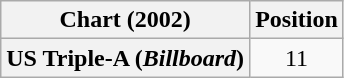<table class="wikitable plainrowheaders" style="text-align:center">
<tr>
<th scope="col">Chart (2002)</th>
<th scope="col">Position</th>
</tr>
<tr>
<th scope="row">US Triple-A (<em>Billboard</em>)</th>
<td>11</td>
</tr>
</table>
